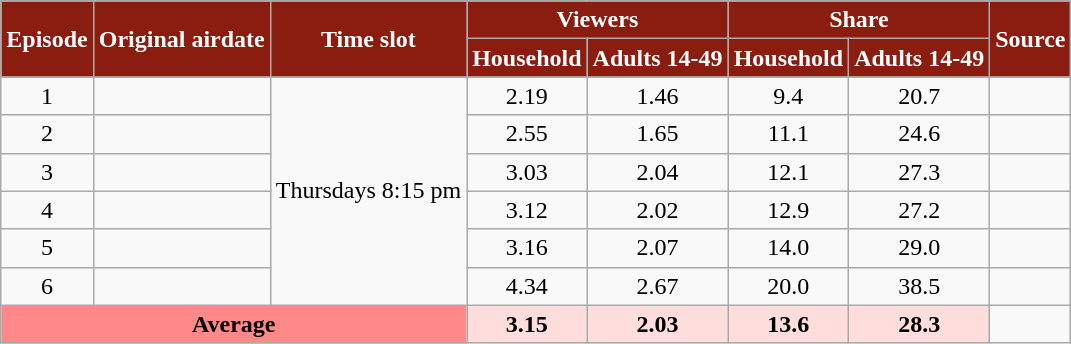<table class="wikitable" style="text-align:center;">
<tr>
<th style="background:#8b1c10; color:#fff;" rowspan="2">Episode</th>
<th style="background:#8b1c10; color:#fff;" rowspan="2">Original airdate</th>
<th style="background:#8b1c10; color:#fff;" rowspan="2">Time slot</th>
<th style="background:#8b1c10; color:#fff;" colspan="2">Viewers<br><small></small></th>
<th style="background:#8b1c10; color:#fff;" colspan="2">Share<br><small></small></th>
<th style="background:#8b1c10; color:#fff;" rowspan="2">Source</th>
</tr>
<tr>
<th style="background:#8b1c10; color:#fff;">Household</th>
<th style="background:#8b1c10; color:#fff;">Adults 14-49</th>
<th style="background:#8b1c10; color:#fff;">Household</th>
<th style="background:#8b1c10; color:#fff;">Adults 14-49</th>
</tr>
<tr>
<td>1</td>
<td></td>
<td rowspan=6>Thursdays 8:15 pm</td>
<td>2.19</td>
<td>1.46</td>
<td>9.4</td>
<td>20.7</td>
<td></td>
</tr>
<tr>
<td>2</td>
<td></td>
<td>2.55</td>
<td>1.65</td>
<td>11.1</td>
<td>24.6</td>
<td></td>
</tr>
<tr>
<td>3</td>
<td></td>
<td>3.03</td>
<td>2.04</td>
<td>12.1</td>
<td>27.3</td>
<td></td>
</tr>
<tr>
<td>4</td>
<td></td>
<td>3.12</td>
<td>2.02</td>
<td>12.9</td>
<td>27.2</td>
<td></td>
</tr>
<tr>
<td>5</td>
<td></td>
<td>3.16</td>
<td>2.07</td>
<td>14.0</td>
<td>29.0</td>
<td></td>
</tr>
<tr>
<td>6</td>
<td></td>
<td>4.34</td>
<td>2.67</td>
<td>20.0</td>
<td>38.5</td>
<td></td>
</tr>
<tr>
<th style="background:#ff8888;" colspan="3">Average</th>
<td style="background:#ffdddd;"><strong>3.15</strong></td>
<td style="background:#ffdddd;"><strong>2.03</strong></td>
<td style="background:#ffdddd;"><strong>13.6</strong></td>
<td style="background:#ffdddd;"><strong>28.3</strong></td>
<td></td>
</tr>
</table>
